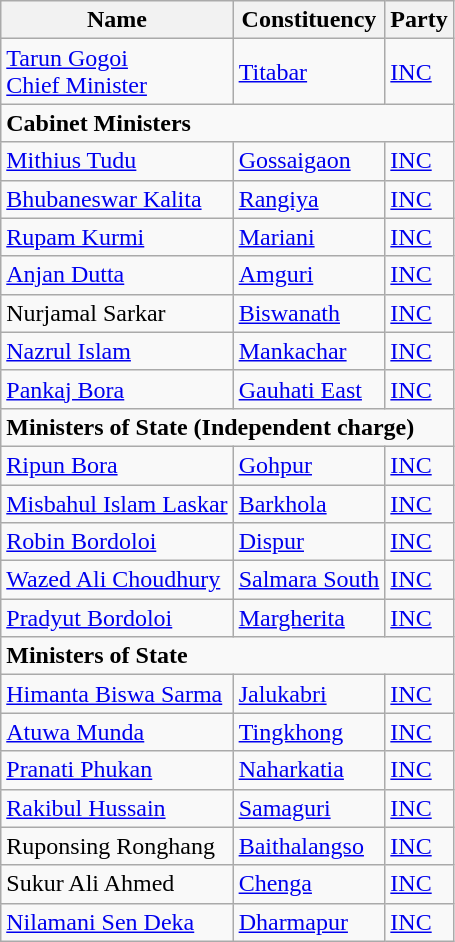<table class="wikitable">
<tr>
<th>Name</th>
<th>Constituency</th>
<th>Party</th>
</tr>
<tr>
<td><a href='#'>Tarun Gogoi</a><br><a href='#'>Chief Minister</a></td>
<td><a href='#'>Titabar</a></td>
<td><a href='#'>INC</a></td>
</tr>
<tr>
<td colspan="3"><strong>Cabinet Ministers</strong></td>
</tr>
<tr>
<td><a href='#'>Mithius Tudu</a></td>
<td><a href='#'>Gossaigaon</a></td>
<td><a href='#'>INC</a></td>
</tr>
<tr>
<td><a href='#'>Bhubaneswar Kalita</a></td>
<td><a href='#'>Rangiya</a></td>
<td><a href='#'>INC</a></td>
</tr>
<tr>
<td><a href='#'>Rupam Kurmi</a></td>
<td><a href='#'>Mariani</a></td>
<td><a href='#'>INC</a></td>
</tr>
<tr>
<td><a href='#'>Anjan Dutta</a></td>
<td><a href='#'>Amguri</a></td>
<td><a href='#'>INC</a></td>
</tr>
<tr>
<td>Nurjamal Sarkar</td>
<td><a href='#'>Biswanath</a></td>
<td><a href='#'>INC</a></td>
</tr>
<tr>
<td><a href='#'>Nazrul Islam</a></td>
<td><a href='#'>Mankachar</a></td>
<td><a href='#'>INC</a></td>
</tr>
<tr>
<td><a href='#'>Pankaj Bora</a></td>
<td><a href='#'>Gauhati East</a></td>
<td><a href='#'>INC</a></td>
</tr>
<tr>
<td colspan="3"><strong>Ministers of State (Independent charge)</strong></td>
</tr>
<tr>
<td><a href='#'>Ripun Bora</a></td>
<td><a href='#'>Gohpur</a></td>
<td><a href='#'>INC</a></td>
</tr>
<tr>
<td><a href='#'>Misbahul Islam Laskar</a></td>
<td><a href='#'>Barkhola</a></td>
<td><a href='#'>INC</a></td>
</tr>
<tr>
<td><a href='#'>Robin Bordoloi</a></td>
<td><a href='#'>Dispur</a></td>
<td><a href='#'>INC</a></td>
</tr>
<tr>
<td><a href='#'>Wazed Ali Choudhury</a></td>
<td><a href='#'>Salmara South</a></td>
<td><a href='#'>INC</a></td>
</tr>
<tr>
<td><a href='#'>Pradyut Bordoloi</a></td>
<td><a href='#'>Margherita</a></td>
<td><a href='#'>INC</a></td>
</tr>
<tr>
<td colspan="3"><strong>Ministers of State</strong></td>
</tr>
<tr>
<td><a href='#'>Himanta Biswa Sarma</a></td>
<td><a href='#'>Jalukabri</a></td>
<td><a href='#'>INC</a></td>
</tr>
<tr>
<td><a href='#'>Atuwa Munda</a></td>
<td><a href='#'>Tingkhong</a></td>
<td><a href='#'>INC</a></td>
</tr>
<tr>
<td><a href='#'>Pranati Phukan</a></td>
<td><a href='#'>Naharkatia</a></td>
<td><a href='#'>INC</a></td>
</tr>
<tr>
<td><a href='#'>Rakibul Hussain</a></td>
<td><a href='#'>Samaguri</a></td>
<td><a href='#'>INC</a></td>
</tr>
<tr>
<td>Ruponsing Ronghang</td>
<td><a href='#'>Baithalangso</a></td>
<td><a href='#'>INC</a></td>
</tr>
<tr>
<td>Sukur Ali Ahmed</td>
<td><a href='#'>Chenga</a></td>
<td><a href='#'>INC</a></td>
</tr>
<tr>
<td><a href='#'>Nilamani Sen Deka</a></td>
<td><a href='#'>Dharmapur</a></td>
<td><a href='#'>INC</a></td>
</tr>
</table>
